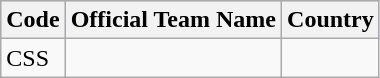<table class="wikitable">
<tr style="background:#ccccff;">
<th>Code</th>
<th>Official Team Name</th>
<th>Country</th>
</tr>
<tr>
<td>CSS</td>
<td></td>
<td></td>
</tr>
</table>
